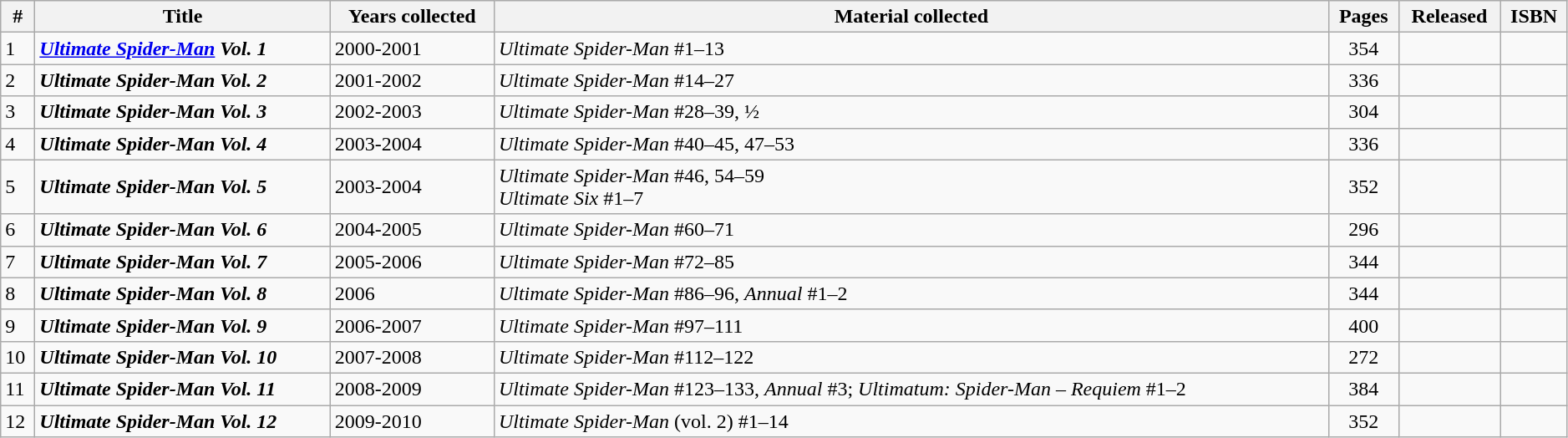<table class="wikitable sortable" width=99%>
<tr>
<th class="unsortable" width=20px>#</th>
<th>Title</th>
<th>Years collected</th>
<th class="unsortable">Material collected</th>
<th>Pages</th>
<th>Released</th>
<th class="unsortable">ISBN</th>
</tr>
<tr>
<td>1</td>
<td><strong><em><a href='#'>Ultimate Spider-Man</a> Vol. 1</em></strong></td>
<td>2000-2001</td>
<td><em>Ultimate Spider-Man</em> #1–13</td>
<td style="text-align: center;">354</td>
<td></td>
<td></td>
</tr>
<tr>
<td>2</td>
<td><strong><em>Ultimate Spider-Man Vol. 2</em></strong></td>
<td>2001-2002</td>
<td><em>Ultimate Spider-Man</em> #14–27</td>
<td style="text-align: center;">336</td>
<td></td>
<td></td>
</tr>
<tr>
<td>3</td>
<td><strong><em>Ultimate Spider-Man Vol. 3</em></strong></td>
<td>2002-2003</td>
<td><em>Ultimate Spider-Man</em> #28–39, ½</td>
<td style="text-align: center;">304</td>
<td></td>
<td></td>
</tr>
<tr>
<td>4</td>
<td><strong><em>Ultimate Spider-Man Vol. 4</em></strong></td>
<td>2003-2004</td>
<td><em>Ultimate Spider-Man</em> #40–45, 47–53</td>
<td style="text-align: center;">336</td>
<td></td>
<td></td>
</tr>
<tr>
<td>5</td>
<td><strong><em>Ultimate Spider-Man Vol. 5</em></strong></td>
<td>2003-2004</td>
<td><em>Ultimate Spider-Man</em> #46, 54–59<br><em>Ultimate Six</em> #1–7</td>
<td style="text-align: center;">352</td>
<td></td>
<td></td>
</tr>
<tr>
<td>6</td>
<td><strong><em>Ultimate Spider-Man Vol. 6</em></strong></td>
<td>2004-2005</td>
<td><em>Ultimate Spider-Man</em> #60–71</td>
<td style="text-align: center;">296</td>
<td></td>
<td></td>
</tr>
<tr>
<td>7</td>
<td><strong><em>Ultimate Spider-Man Vol. 7</em></strong></td>
<td>2005-2006</td>
<td><em>Ultimate Spider-Man</em> #72–85</td>
<td style="text-align: center;">344</td>
<td></td>
<td></td>
</tr>
<tr>
<td>8</td>
<td><strong><em>Ultimate Spider-Man Vol. 8</em></strong></td>
<td>2006</td>
<td><em>Ultimate Spider-Man</em> #86–96, <em>Annual</em> #1–2</td>
<td style="text-align: center;">344</td>
<td></td>
<td></td>
</tr>
<tr>
<td>9</td>
<td><strong><em>Ultimate Spider-Man Vol. 9</em></strong></td>
<td>2006-2007</td>
<td><em>Ultimate Spider-Man</em> #97–111</td>
<td style="text-align: center;">400</td>
<td></td>
<td></td>
</tr>
<tr>
<td>10</td>
<td><strong><em>Ultimate Spider-Man Vol. 10</em></strong></td>
<td>2007-2008</td>
<td><em>Ultimate Spider-Man</em> #112–122</td>
<td style="text-align: center;">272</td>
<td></td>
<td></td>
</tr>
<tr>
<td>11</td>
<td><strong><em>Ultimate Spider-Man Vol. 11</em></strong></td>
<td>2008-2009</td>
<td><em>Ultimate Spider-Man</em> #123–133, <em>Annual</em> #3; <em>Ultimatum: Spider-Man – Requiem</em> #1–2</td>
<td style="text-align: center;">384</td>
<td></td>
<td></td>
</tr>
<tr>
<td>12</td>
<td><strong><em>Ultimate Spider-Man Vol. 12</em></strong></td>
<td>2009-2010</td>
<td><em>Ultimate Spider-Man</em> (vol. 2) #1–14</td>
<td style="text-align: center;">352</td>
<td></td>
<td></td>
</tr>
</table>
